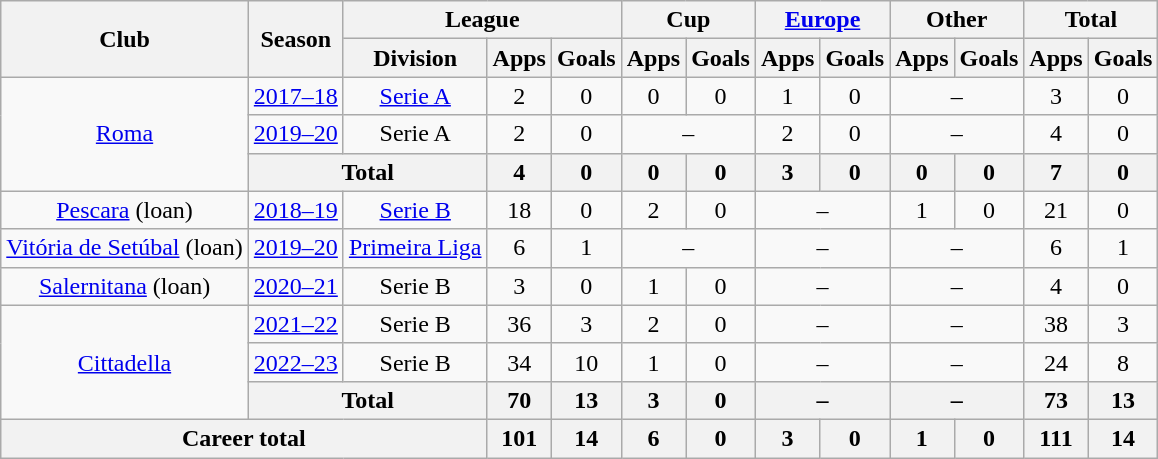<table class="wikitable" style="text-align:center">
<tr>
<th rowspan="2">Club</th>
<th rowspan="2">Season</th>
<th colspan="3">League</th>
<th colspan="2">Cup</th>
<th colspan="2"><a href='#'>Europe</a></th>
<th colspan="2">Other</th>
<th colspan="2">Total</th>
</tr>
<tr>
<th>Division</th>
<th>Apps</th>
<th>Goals</th>
<th>Apps</th>
<th>Goals</th>
<th>Apps</th>
<th>Goals</th>
<th>Apps</th>
<th>Goals</th>
<th>Apps</th>
<th>Goals</th>
</tr>
<tr>
<td rowspan="3"><a href='#'>Roma</a></td>
<td><a href='#'>2017–18</a></td>
<td><a href='#'>Serie A</a></td>
<td>2</td>
<td>0</td>
<td>0</td>
<td>0</td>
<td>1</td>
<td>0</td>
<td colspan="2">–</td>
<td>3</td>
<td>0</td>
</tr>
<tr>
<td><a href='#'>2019–20</a></td>
<td>Serie A</td>
<td>2</td>
<td>0</td>
<td colspan="2">–</td>
<td>2</td>
<td>0</td>
<td colspan="2">–</td>
<td>4</td>
<td>0</td>
</tr>
<tr>
<th colspan="2">Total</th>
<th>4</th>
<th>0</th>
<th>0</th>
<th>0</th>
<th>3</th>
<th>0</th>
<th>0</th>
<th>0</th>
<th>7</th>
<th>0</th>
</tr>
<tr>
<td><a href='#'>Pescara</a> (loan)</td>
<td><a href='#'>2018–19</a></td>
<td><a href='#'>Serie B</a></td>
<td>18</td>
<td>0</td>
<td>2</td>
<td>0</td>
<td colspan="2">–</td>
<td>1</td>
<td>0</td>
<td>21</td>
<td>0</td>
</tr>
<tr>
<td><a href='#'>Vitória de Setúbal</a> (loan)</td>
<td><a href='#'>2019–20</a></td>
<td><a href='#'>Primeira Liga</a></td>
<td>6</td>
<td>1</td>
<td colspan="2">–</td>
<td colspan="2">–</td>
<td colspan="2">–</td>
<td>6</td>
<td>1</td>
</tr>
<tr>
<td><a href='#'>Salernitana</a> (loan)</td>
<td><a href='#'>2020–21</a></td>
<td>Serie B</td>
<td>3</td>
<td>0</td>
<td>1</td>
<td>0</td>
<td colspan="2">–</td>
<td colspan="2">–</td>
<td>4</td>
<td>0</td>
</tr>
<tr>
<td rowspan="3"><a href='#'>Cittadella</a></td>
<td><a href='#'>2021–22</a></td>
<td>Serie B</td>
<td>36</td>
<td>3</td>
<td>2</td>
<td>0</td>
<td colspan="2">–</td>
<td colspan="2">–</td>
<td>38</td>
<td>3</td>
</tr>
<tr>
<td><a href='#'>2022–23</a></td>
<td>Serie B</td>
<td>34</td>
<td>10</td>
<td>1</td>
<td>0</td>
<td colspan="2">–</td>
<td colspan="2">–</td>
<td>24</td>
<td>8</td>
</tr>
<tr>
<th colspan="2">Total</th>
<th>70</th>
<th>13</th>
<th>3</th>
<th>0</th>
<th colspan="2">–</th>
<th colspan="2">–</th>
<th>73</th>
<th>13</th>
</tr>
<tr>
<th colspan="3">Career total</th>
<th>101</th>
<th>14</th>
<th>6</th>
<th>0</th>
<th>3</th>
<th>0</th>
<th>1</th>
<th>0</th>
<th>111</th>
<th>14</th>
</tr>
</table>
